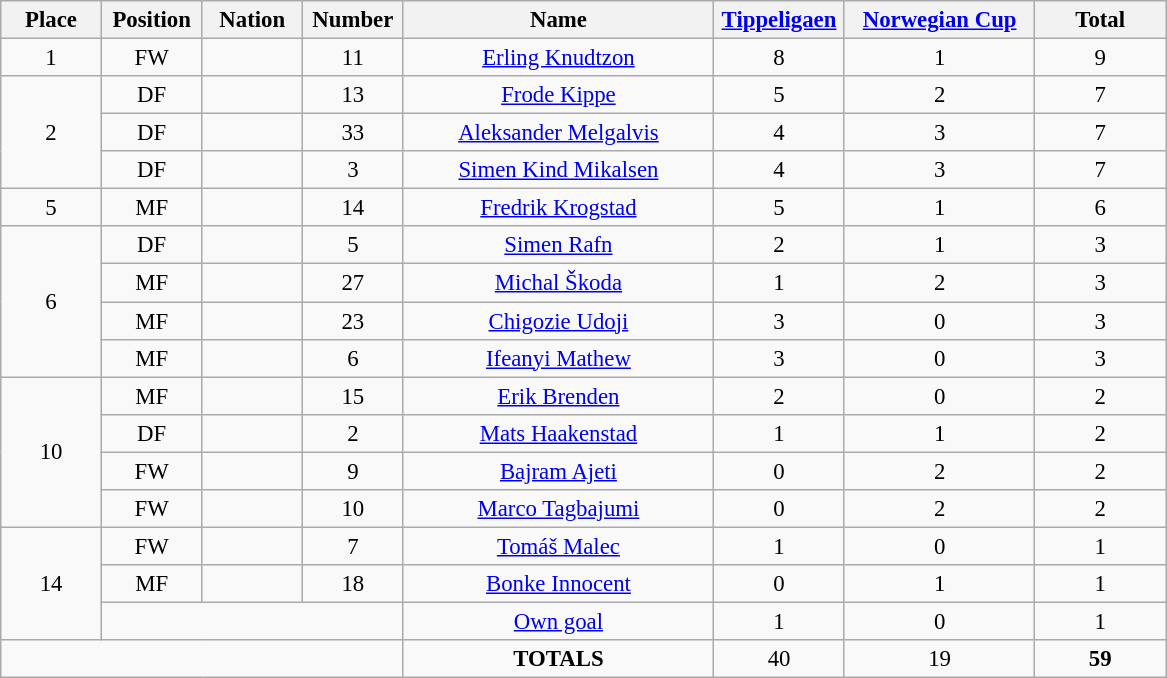<table class="wikitable" style="font-size: 95%; text-align: center;">
<tr>
<th width=60>Place</th>
<th width=60>Position</th>
<th width=60>Nation</th>
<th width=60>Number</th>
<th width=200>Name</th>
<th width=80><a href='#'>Tippeligaen</a></th>
<th width=120><a href='#'>Norwegian Cup</a></th>
<th width=80>Total</th>
</tr>
<tr>
<td>1</td>
<td>FW</td>
<td></td>
<td>11</td>
<td><a href='#'>Erling Knudtzon</a></td>
<td>8</td>
<td>1</td>
<td>9</td>
</tr>
<tr>
<td rowspan="3">2</td>
<td>DF</td>
<td></td>
<td>13</td>
<td><a href='#'>Frode Kippe</a></td>
<td>5</td>
<td>2</td>
<td>7</td>
</tr>
<tr>
<td>DF</td>
<td></td>
<td>33</td>
<td><a href='#'>Aleksander Melgalvis</a></td>
<td>4</td>
<td>3</td>
<td>7</td>
</tr>
<tr>
<td>DF</td>
<td></td>
<td>3</td>
<td><a href='#'>Simen Kind Mikalsen</a></td>
<td>4</td>
<td>3</td>
<td>7</td>
</tr>
<tr>
<td>5</td>
<td>MF</td>
<td></td>
<td>14</td>
<td><a href='#'>Fredrik Krogstad</a></td>
<td>5</td>
<td>1</td>
<td>6</td>
</tr>
<tr>
<td rowspan="4">6</td>
<td>DF</td>
<td></td>
<td>5</td>
<td><a href='#'>Simen Rafn</a></td>
<td>2</td>
<td>1</td>
<td>3</td>
</tr>
<tr>
<td>MF</td>
<td></td>
<td>27</td>
<td><a href='#'>Michal Škoda</a></td>
<td>1</td>
<td>2</td>
<td>3</td>
</tr>
<tr>
<td>MF</td>
<td></td>
<td>23</td>
<td><a href='#'>Chigozie Udoji</a></td>
<td>3</td>
<td>0</td>
<td>3</td>
</tr>
<tr>
<td>MF</td>
<td></td>
<td>6</td>
<td><a href='#'>Ifeanyi Mathew</a></td>
<td>3</td>
<td>0</td>
<td>3</td>
</tr>
<tr>
<td rowspan="4">10</td>
<td>MF</td>
<td></td>
<td>15</td>
<td><a href='#'>Erik Brenden</a></td>
<td>2</td>
<td>0</td>
<td>2</td>
</tr>
<tr>
<td>DF</td>
<td></td>
<td>2</td>
<td><a href='#'>Mats Haakenstad</a></td>
<td>1</td>
<td>1</td>
<td>2</td>
</tr>
<tr>
<td>FW</td>
<td></td>
<td>9</td>
<td><a href='#'>Bajram Ajeti</a></td>
<td>0</td>
<td>2</td>
<td>2</td>
</tr>
<tr>
<td>FW</td>
<td></td>
<td>10</td>
<td><a href='#'>Marco Tagbajumi</a></td>
<td>0</td>
<td>2</td>
<td>2</td>
</tr>
<tr>
<td rowspan="3">14</td>
<td>FW</td>
<td></td>
<td>7</td>
<td><a href='#'>Tomáš Malec</a></td>
<td>1</td>
<td>0</td>
<td>1</td>
</tr>
<tr>
<td>MF</td>
<td></td>
<td>18</td>
<td><a href='#'>Bonke Innocent</a></td>
<td>0</td>
<td>1</td>
<td>1</td>
</tr>
<tr>
<td colspan="3"></td>
<td><a href='#'>Own goal</a></td>
<td>1</td>
<td>0</td>
<td>1</td>
</tr>
<tr>
<td colspan="4"></td>
<td><strong>TOTALS</strong></td>
<td>40</td>
<td>19</td>
<td><strong>59</strong></td>
</tr>
</table>
